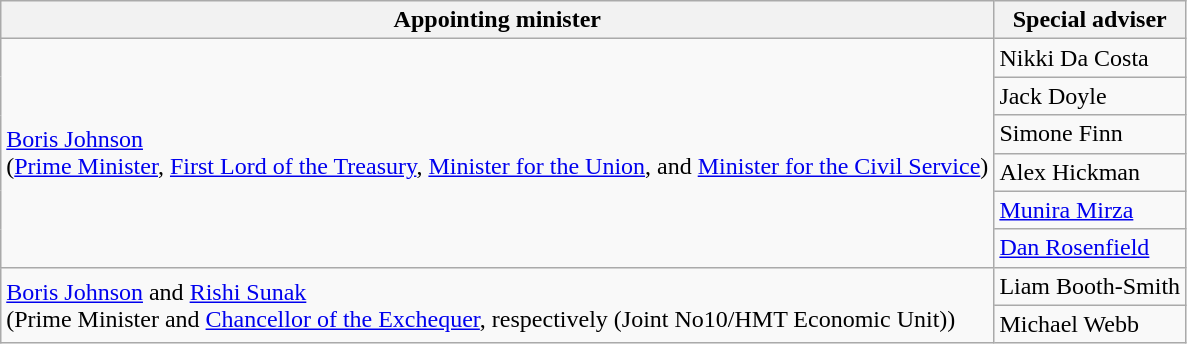<table class="wikitable">
<tr>
<th>Appointing minister</th>
<th>Special adviser</th>
</tr>
<tr>
<td rowspan=6> <a href='#'>Boris Johnson</a> <br>(<a href='#'>Prime Minister</a>, <a href='#'>First Lord of the Treasury</a>, <a href='#'>Minister for the Union</a>, and <a href='#'>Minister for the Civil Service</a>)</td>
<td>Nikki Da Costa</td>
</tr>
<tr>
<td>Jack Doyle</td>
</tr>
<tr>
<td>Simone Finn</td>
</tr>
<tr>
<td>Alex Hickman</td>
</tr>
<tr>
<td><a href='#'>Munira Mirza</a></td>
</tr>
<tr>
<td><a href='#'>Dan Rosenfield</a></td>
</tr>
<tr>
<td rowspan=2> <a href='#'>Boris Johnson</a>  and  <a href='#'>Rishi Sunak</a> <br>(Prime Minister and <a href='#'>Chancellor of the Exchequer</a>, respectively (Joint No10/HMT Economic Unit))</td>
<td>Liam Booth-Smith</td>
</tr>
<tr>
<td>Michael Webb</td>
</tr>
</table>
